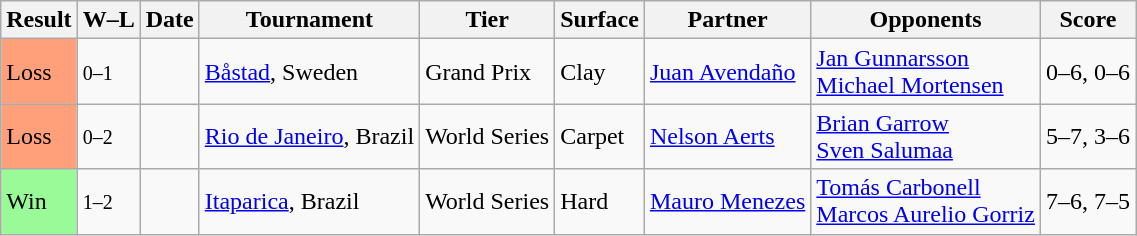<table class="sortable wikitable">
<tr>
<th>Result</th>
<th class="unsortable">W–L</th>
<th>Date</th>
<th>Tournament</th>
<th>Tier</th>
<th>Surface</th>
<th>Partner</th>
<th>Opponents</th>
<th class="unsortable">Score</th>
</tr>
<tr>
<td style="background:#ffa07a;">Loss</td>
<td><small>0–1</small></td>
<td><a href='#'></a></td>
<td><a href='#'>Båstad</a>, Sweden</td>
<td>Grand Prix</td>
<td>Clay</td>
<td> <a href='#'>Juan Avendaño</a></td>
<td> <a href='#'>Jan Gunnarsson</a> <br>  <a href='#'>Michael Mortensen</a></td>
<td>0–6, 0–6</td>
</tr>
<tr>
<td style="background:#ffa07a;">Loss</td>
<td><small>0–2</small></td>
<td><a href='#'></a></td>
<td><a href='#'>Rio de Janeiro</a>, Brazil</td>
<td>World Series</td>
<td>Carpet</td>
<td> <a href='#'>Nelson Aerts</a></td>
<td> <a href='#'>Brian Garrow</a> <br>  <a href='#'>Sven Salumaa</a></td>
<td>5–7, 3–6</td>
</tr>
<tr>
<td style="background:#98fb98;">Win</td>
<td><small>1–2</small></td>
<td><a href='#'></a></td>
<td><a href='#'>Itaparica</a>, Brazil</td>
<td>World Series</td>
<td>Hard</td>
<td> <a href='#'>Mauro Menezes</a></td>
<td> <a href='#'>Tomás Carbonell</a> <br>  <a href='#'>Marcos Aurelio Gorriz</a></td>
<td>7–6, 7–5</td>
</tr>
</table>
